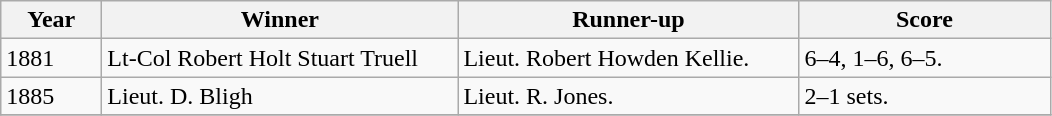<table class="wikitable">
<tr>
<th style="width:60px;">Year</th>
<th style="width:230px;">Winner</th>
<th style="width:220px;">Runner-up</th>
<th style="width:160px;">Score</th>
</tr>
<tr>
<td>1881</td>
<td> Lt-Col Robert Holt Stuart Truell</td>
<td>  Lieut. Robert Howden Kellie.</td>
<td>6–4, 1–6, 6–5.</td>
</tr>
<tr>
<td>1885</td>
<td> Lieut. D. Bligh</td>
<td> Lieut. R. Jones.</td>
<td>2–1 sets.</td>
</tr>
<tr>
</tr>
</table>
